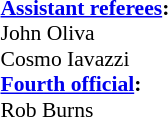<table style="width:100%;font-size:90%">
<tr>
<td><br><strong><a href='#'>Assistant referees</a>:</strong>
<br>John Oliva
<br> Cosmo Iavazzi
<br><strong><a href='#'>Fourth official</a>:</strong>
<br>Rob Burns</td>
<td style="width:60%; vertical-align:top"></td>
</tr>
</table>
